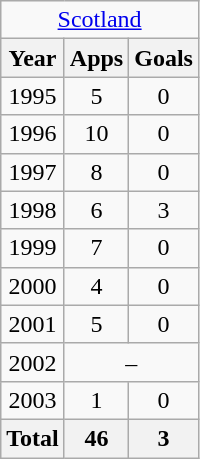<table class="wikitable" style="text-align:center">
<tr>
<td colspan=3><a href='#'>Scotland</a></td>
</tr>
<tr>
<th>Year</th>
<th>Apps</th>
<th>Goals</th>
</tr>
<tr>
<td>1995</td>
<td>5</td>
<td>0</td>
</tr>
<tr>
<td>1996</td>
<td>10</td>
<td>0</td>
</tr>
<tr>
<td>1997</td>
<td>8</td>
<td>0</td>
</tr>
<tr>
<td>1998</td>
<td>6</td>
<td>3</td>
</tr>
<tr>
<td>1999</td>
<td>7</td>
<td>0</td>
</tr>
<tr>
<td>2000</td>
<td>4</td>
<td>0</td>
</tr>
<tr>
<td>2001</td>
<td>5</td>
<td>0</td>
</tr>
<tr>
<td>2002</td>
<td colspan=2>–</td>
</tr>
<tr>
<td>2003</td>
<td>1</td>
<td>0</td>
</tr>
<tr>
<th>Total</th>
<th>46</th>
<th>3</th>
</tr>
</table>
